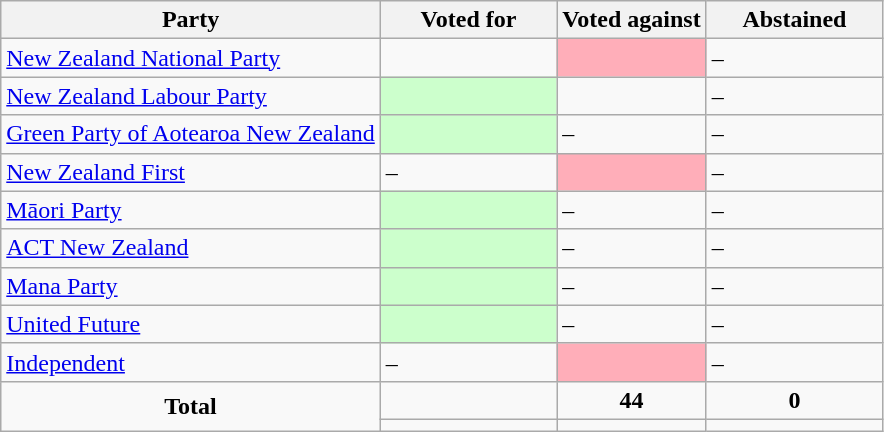<table class="wikitable">
<tr>
<th>Party</th>
<th style="width:20%;">Voted for</th>
<th>Voted against</th>
<th style="width:20%;">Abstained</th>
</tr>
<tr>
<td> <a href='#'>New Zealand National Party</a></td>
<td></td>
<td style="background-color:#FFAEB9;"></td>
<td>–</td>
</tr>
<tr>
<td> <a href='#'>New Zealand Labour Party</a></td>
<td style="background-color:#CCFFCC;"></td>
<td></td>
<td>–</td>
</tr>
<tr>
<td> <a href='#'>Green Party of Aotearoa New Zealand</a></td>
<td style="background-color:#CCFFCC;"></td>
<td>–</td>
<td>–</td>
</tr>
<tr>
<td> <a href='#'>New Zealand First</a></td>
<td>–</td>
<td style="background-color:#FFAEB9;"></td>
<td>–</td>
</tr>
<tr>
<td> <a href='#'>Māori Party</a></td>
<td style="background-color:#CCFFCC;"></td>
<td>–</td>
<td>–</td>
</tr>
<tr>
<td> <a href='#'>ACT New Zealand</a></td>
<td style="background-color:#CCFFCC;"></td>
<td>–</td>
<td>–</td>
</tr>
<tr>
<td> <a href='#'>Mana Party</a></td>
<td style="background-color:#CCFFCC;"></td>
<td>–</td>
<td>–</td>
</tr>
<tr>
<td> <a href='#'>United Future</a></td>
<td style="background-color:#CCFFCC;"></td>
<td>–</td>
<td>–</td>
</tr>
<tr>
<td> <a href='#'>Independent</a></td>
<td>–</td>
<td style="background-color:#FFAEB9;"></td>
<td>–</td>
</tr>
<tr>
<td style="text-align:center;" rowspan="2"><strong>Total</strong></td>
<td></td>
<td style="text-align:center;"><strong>44</strong></td>
<td style="text-align:center;"><strong>0</strong></td>
</tr>
<tr>
<td style="text-align:center;"></td>
<td style="text-align:center;"></td>
<td style="text-align:center;"></td>
</tr>
</table>
